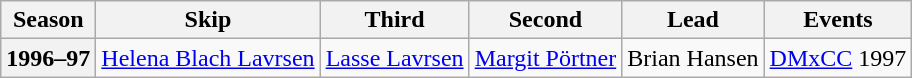<table class="wikitable">
<tr>
<th scope="col">Season</th>
<th scope="col">Skip</th>
<th scope="col">Third</th>
<th scope="col">Second</th>
<th scope="col">Lead</th>
<th scope="col">Events</th>
</tr>
<tr>
<th scope="row">1996–97</th>
<td><a href='#'>Helena Blach Lavrsen</a></td>
<td><a href='#'>Lasse Lavrsen</a></td>
<td><a href='#'>Margit Pörtner</a></td>
<td>Brian Hansen</td>
<td><a href='#'>DMxCC</a> 1997 </td>
</tr>
</table>
